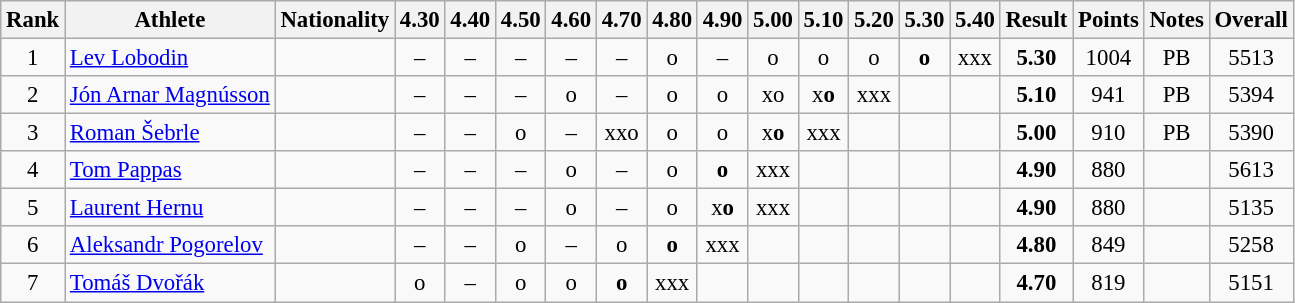<table class="wikitable sortable" style="text-align:center;font-size:95%">
<tr>
<th>Rank</th>
<th>Athlete</th>
<th>Nationality</th>
<th>4.30</th>
<th>4.40</th>
<th>4.50</th>
<th>4.60</th>
<th>4.70</th>
<th>4.80</th>
<th>4.90</th>
<th>5.00</th>
<th>5.10</th>
<th>5.20</th>
<th>5.30</th>
<th>5.40</th>
<th>Result</th>
<th>Points</th>
<th>Notes</th>
<th>Overall</th>
</tr>
<tr>
<td>1</td>
<td align="left"><a href='#'>Lev Lobodin</a></td>
<td align=left></td>
<td>–</td>
<td>–</td>
<td>–</td>
<td>–</td>
<td>–</td>
<td>o</td>
<td>–</td>
<td>o</td>
<td>o</td>
<td>o</td>
<td><strong>o</strong></td>
<td>xxx</td>
<td><strong>5.30</strong></td>
<td>1004</td>
<td>PB</td>
<td>5513</td>
</tr>
<tr>
<td>2</td>
<td align="left"><a href='#'>Jón Arnar Magnússon</a></td>
<td align=left></td>
<td>–</td>
<td>–</td>
<td>–</td>
<td>o</td>
<td>–</td>
<td>o</td>
<td>o</td>
<td>xo</td>
<td>x<strong>o</strong></td>
<td>xxx</td>
<td></td>
<td></td>
<td><strong>5.10</strong></td>
<td>941</td>
<td>PB</td>
<td>5394</td>
</tr>
<tr>
<td>3</td>
<td align="left"><a href='#'>Roman Šebrle</a></td>
<td align=left></td>
<td>–</td>
<td>–</td>
<td>o</td>
<td>–</td>
<td>xxo</td>
<td>o</td>
<td>o</td>
<td>x<strong>o</strong></td>
<td>xxx</td>
<td></td>
<td></td>
<td></td>
<td><strong>5.00</strong></td>
<td>910</td>
<td>PB</td>
<td>5390</td>
</tr>
<tr>
<td>4</td>
<td align="left"><a href='#'>Tom Pappas</a></td>
<td align=left></td>
<td>–</td>
<td>–</td>
<td>–</td>
<td>o</td>
<td>–</td>
<td>o</td>
<td><strong>o</strong></td>
<td>xxx</td>
<td></td>
<td></td>
<td></td>
<td></td>
<td><strong>4.90</strong></td>
<td>880</td>
<td></td>
<td>5613</td>
</tr>
<tr>
<td>5</td>
<td align="left"><a href='#'>Laurent Hernu</a></td>
<td align=left></td>
<td>–</td>
<td>–</td>
<td>–</td>
<td>o</td>
<td>–</td>
<td>o</td>
<td>x<strong>o</strong></td>
<td>xxx</td>
<td></td>
<td></td>
<td></td>
<td></td>
<td><strong>4.90</strong></td>
<td>880</td>
<td></td>
<td>5135</td>
</tr>
<tr>
<td>6</td>
<td align="left"><a href='#'>Aleksandr Pogorelov</a></td>
<td align=left></td>
<td>–</td>
<td>–</td>
<td>o</td>
<td>–</td>
<td>o</td>
<td><strong>o</strong></td>
<td>xxx</td>
<td></td>
<td></td>
<td></td>
<td></td>
<td></td>
<td><strong>4.80</strong></td>
<td>849</td>
<td></td>
<td>5258</td>
</tr>
<tr>
<td>7</td>
<td align="left"><a href='#'>Tomáš Dvořák</a></td>
<td align=left></td>
<td>o</td>
<td>–</td>
<td>o</td>
<td>o</td>
<td><strong>o</strong></td>
<td>xxx</td>
<td></td>
<td></td>
<td></td>
<td></td>
<td></td>
<td></td>
<td><strong>4.70</strong></td>
<td>819</td>
<td></td>
<td>5151</td>
</tr>
</table>
